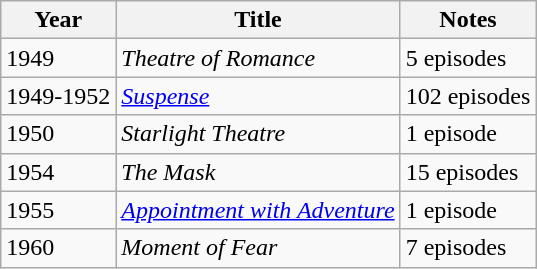<table class="wikitable sortable">
<tr>
<th>Year</th>
<th>Title</th>
<th class= "unsortable">Notes</th>
</tr>
<tr>
<td>1949</td>
<td><em>Theatre of Romance</em></td>
<td>5 episodes</td>
</tr>
<tr>
<td>1949-1952</td>
<td><em><a href='#'>Suspense</a></em></td>
<td>102 episodes</td>
</tr>
<tr>
<td>1950</td>
<td><em>Starlight Theatre</em></td>
<td>1 episode</td>
</tr>
<tr>
<td>1954</td>
<td><em>The Mask</em></td>
<td>15 episodes</td>
</tr>
<tr>
<td>1955</td>
<td><em><a href='#'>Appointment with Adventure</a></em></td>
<td>1 episode</td>
</tr>
<tr>
<td>1960</td>
<td><em>Moment of Fear</em></td>
<td>7 episodes</td>
</tr>
</table>
